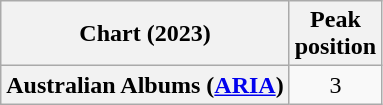<table class="wikitable plainrowheaders" style="text-align:center">
<tr>
<th scope="col">Chart (2023)</th>
<th scope="col">Peak<br>position</th>
</tr>
<tr>
<th scope="row">Australian Albums (<a href='#'>ARIA</a>)</th>
<td>3</td>
</tr>
</table>
